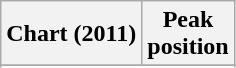<table class="wikitable sortable">
<tr>
<th>Chart (2011)</th>
<th>Peak<br>position</th>
</tr>
<tr>
</tr>
<tr>
</tr>
<tr>
</tr>
<tr>
</tr>
<tr>
</tr>
<tr>
</tr>
</table>
